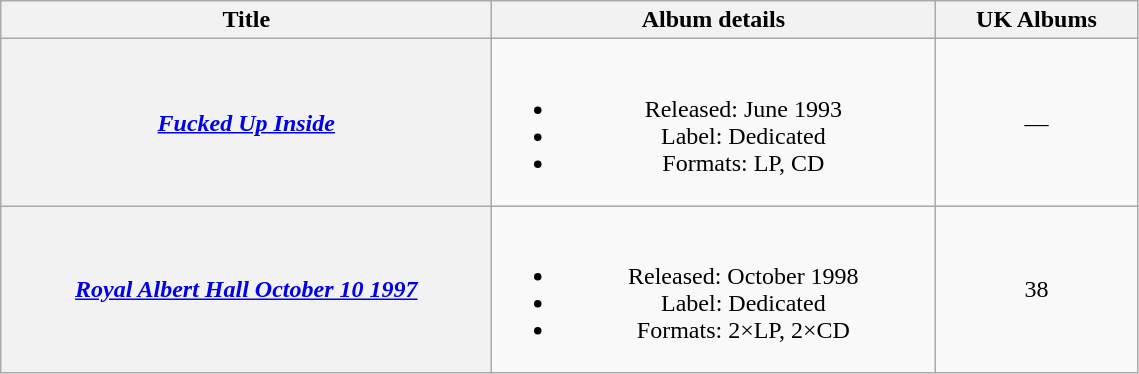<table class="wikitable plainrowheaders" style="text-align:center;">
<tr>
<th scope="col" style="width:20em;">Title</th>
<th scope="col" style="width:18em;">Album details</th>
<th scope="col" style="width:8em;">UK Albums</th>
</tr>
<tr>
<th scope="row"><em><a href='#'>Fucked Up Inside</a></em></th>
<td><br><ul><li>Released: June 1993</li><li>Label: Dedicated</li><li>Formats: LP, CD</li></ul></td>
<td>—</td>
</tr>
<tr>
<th scope="row"><em><a href='#'>Royal Albert Hall October 10 1997</a></em></th>
<td><br><ul><li>Released: October 1998</li><li>Label: Dedicated</li><li>Formats: 2×LP, 2×CD</li></ul></td>
<td>38</td>
</tr>
</table>
